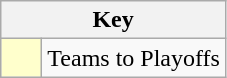<table class="wikitable" style="text-align: center;">
<tr>
<th colspan=2>Key</th>
</tr>
<tr>
<td style="background:#ffffcc; width:20px;"></td>
<td align=left>Teams to Playoffs</td>
</tr>
</table>
